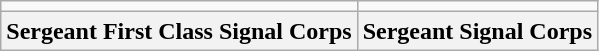<table class="wikitable">
<tr>
<td></td>
<td></td>
</tr>
<tr>
<th>Sergeant First Class Signal Corps</th>
<th>Sergeant  Signal Corps</th>
</tr>
</table>
